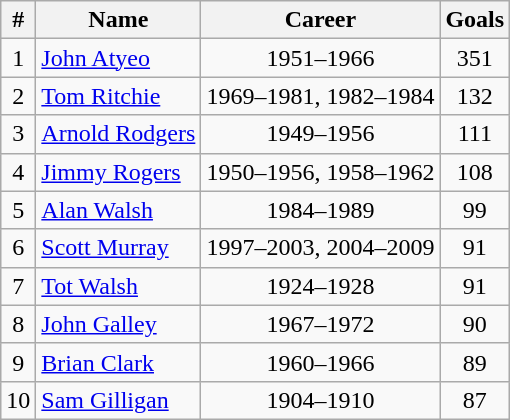<table class="wikitable" style="text-align:center;">
<tr>
<th>#</th>
<th>Name</th>
<th>Career</th>
<th>Goals</th>
</tr>
<tr>
<td>1</td>
<td align="left"> <a href='#'>John Atyeo</a></td>
<td>1951–1966</td>
<td>351</td>
</tr>
<tr>
<td>2</td>
<td align="left"> <a href='#'>Tom Ritchie</a></td>
<td>1969–1981, 1982–1984</td>
<td>132</td>
</tr>
<tr>
<td>3</td>
<td align="left"> <a href='#'>Arnold Rodgers</a></td>
<td>1949–1956</td>
<td>111</td>
</tr>
<tr>
<td>4</td>
<td align="left"> <a href='#'>Jimmy Rogers</a></td>
<td>1950–1956, 1958–1962</td>
<td>108</td>
</tr>
<tr>
<td>5</td>
<td align="left"> <a href='#'>Alan Walsh</a></td>
<td>1984–1989</td>
<td>99</td>
</tr>
<tr>
<td>6</td>
<td align="left"> <a href='#'>Scott Murray</a></td>
<td>1997–2003, 2004–2009</td>
<td>91</td>
</tr>
<tr>
<td>7</td>
<td align="left"> <a href='#'>Tot Walsh</a></td>
<td>1924–1928</td>
<td>91</td>
</tr>
<tr>
<td>8</td>
<td align="left"> <a href='#'>John Galley</a></td>
<td>1967–1972</td>
<td>90</td>
</tr>
<tr>
<td>9</td>
<td align="left"> <a href='#'>Brian Clark</a></td>
<td>1960–1966</td>
<td>89</td>
</tr>
<tr>
<td>10</td>
<td align="left"> <a href='#'>Sam Gilligan</a></td>
<td>1904–1910</td>
<td>87</td>
</tr>
</table>
